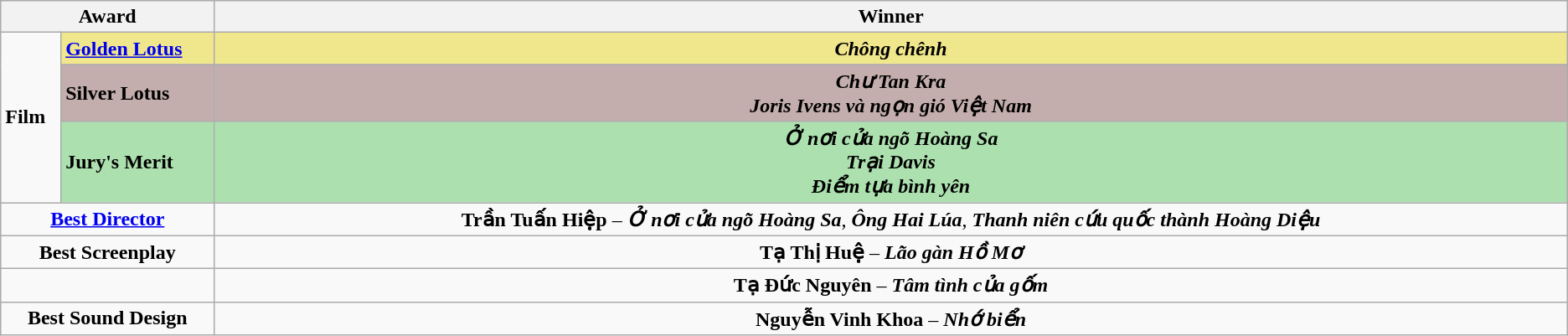<table class=wikitable>
<tr>
<th width="12%" colspan="2">Award</th>
<th width="76%">Winner</th>
</tr>
<tr>
<td rowspan="3"><strong>Film</strong></td>
<td style="background:#F0E68C"><strong><a href='#'>Golden Lotus</a></strong></td>
<td style="background:#F0E68C" align=center><strong><em>Chông chênh</em></strong></td>
</tr>
<tr>
<td style="background:#C4AEAD"><strong>Silver Lotus</strong></td>
<td style="background:#C4AEAD" align=center><strong><em>Chư Tan Kra</em></strong><br><strong><em>Joris Ivens và ngọn gió Việt Nam</em></strong></td>
</tr>
<tr>
<td style="background:#ACE1AF"><strong>Jury's Merit</strong></td>
<td style="background:#ACE1AF" align=center><strong><em>Ở nơi cửa ngõ Hoàng Sa</em></strong><br><strong><em>Trại Davis</em></strong><br><strong><em>Điểm tựa bình yên</em></strong></td>
</tr>
<tr>
<td colspan="2" align=center><strong><a href='#'>Best Director</a></strong></td>
<td align=center><strong>Trần Tuấn Hiệp</strong> – <strong><em>Ở nơi cửa ngõ Hoàng Sa</em></strong>, <strong><em>Ông Hai Lúa</em></strong>, <strong><em>Thanh niên cứu quốc thành Hoàng Diệu</em></strong></td>
</tr>
<tr>
<td colspan="2" align=center><strong>Best Screenplay</strong></td>
<td align=center><strong>Tạ Thị Huệ</strong> – <strong><em>Lão gàn Hồ Mơ</em></strong></td>
</tr>
<tr>
<td colspan="2" align=center><strong></strong></td>
<td align=center><strong>Tạ Đức Nguyên</strong> – <strong><em>Tâm tình của gốm</em></strong></td>
</tr>
<tr>
<td colspan="2" align=center><strong>Best Sound Design</strong></td>
<td align=center><strong>Nguyễn Vinh Khoa</strong> – <strong><em>Nhớ biển</em></strong></td>
</tr>
</table>
